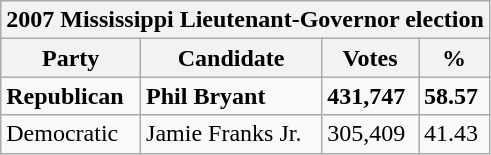<table class="wikitable">
<tr>
<th colspan="4">2007 Mississippi Lieutenant-Governor election</th>
</tr>
<tr>
<th>Party</th>
<th>Candidate</th>
<th>Votes</th>
<th>%</th>
</tr>
<tr>
<td><strong>Republican</strong></td>
<td><strong>Phil Bryant</strong></td>
<td><strong>431,747</strong></td>
<td><strong>58.57</strong></td>
</tr>
<tr>
<td>Democratic</td>
<td>Jamie Franks Jr.</td>
<td>305,409</td>
<td>41.43</td>
</tr>
</table>
